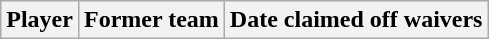<table class="wikitable">
<tr>
<th>Player</th>
<th>Former team</th>
<th>Date claimed off waivers</th>
</tr>
</table>
